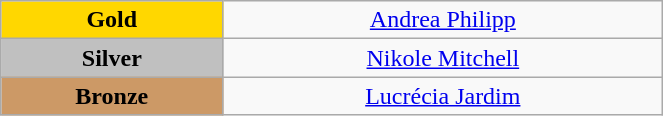<table class="wikitable" style="text-align:center; " width="35%">
<tr>
<td bgcolor="gold"><strong>Gold</strong></td>
<td><a href='#'>Andrea Philipp</a><br>  <small><em></em></small></td>
</tr>
<tr>
<td bgcolor="silver"><strong>Silver</strong></td>
<td><a href='#'>Nikole Mitchell</a><br>  <small><em></em></small></td>
</tr>
<tr>
<td bgcolor="CC9966"><strong>Bronze</strong></td>
<td><a href='#'>Lucrécia Jardim</a><br>  <small><em></em></small></td>
</tr>
</table>
